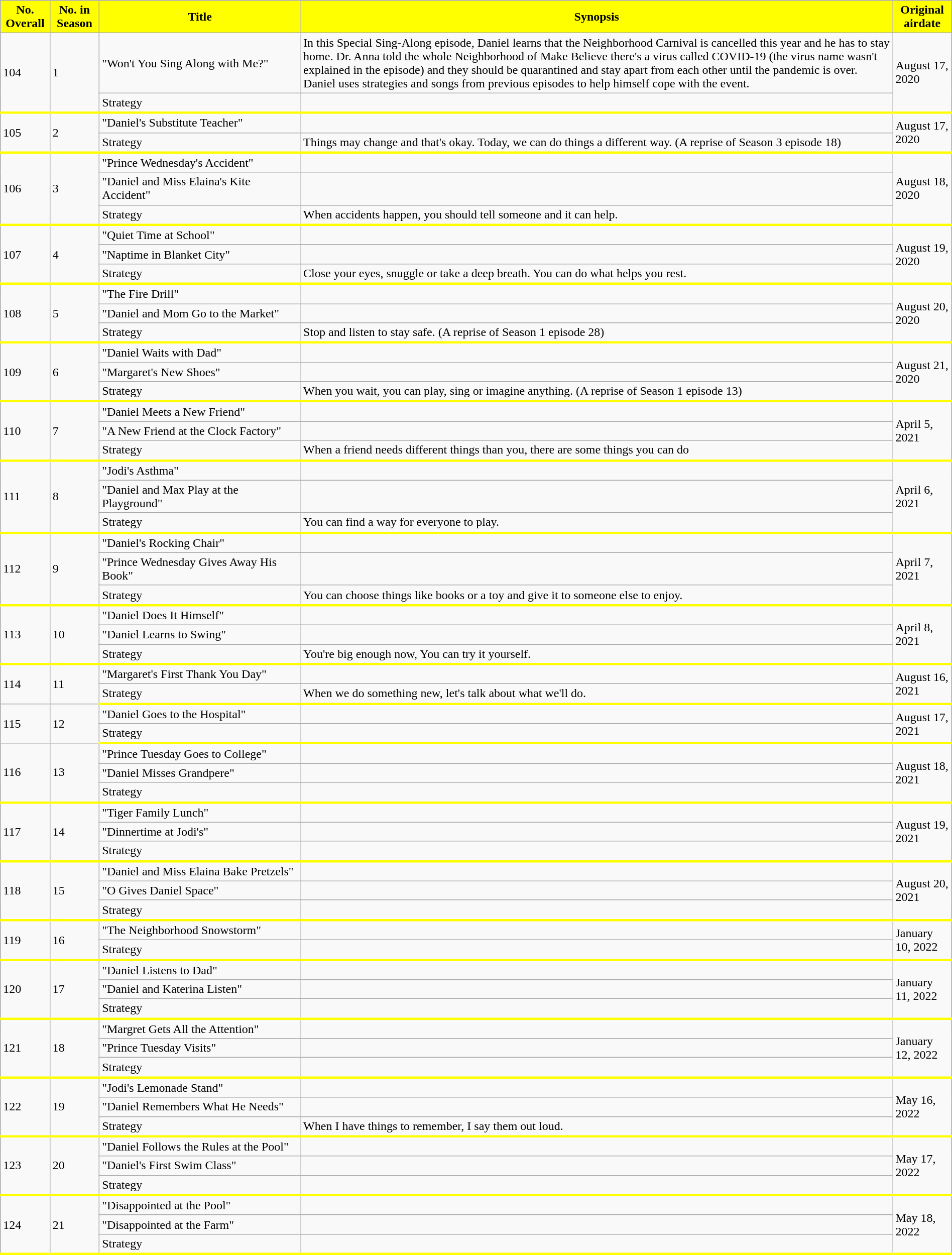<table style="width:100%;" class="wikitable plainrowheaders">
<tr>
<th style="background:#FFFF00;">No. Overall</th>
<th style="background:#FFFF00;">No. in Season</th>
<th style="background:#FFFF00;">Title</th>
<th style="background:#FFFF00;">Synopsis</th>
<th style="background:#FFFF00;">Original airdate</th>
</tr>
<tr>
<td rowspan="2" style="border-bottom: 3px solid #FFFF00">104</td>
<td rowspan="2" style="border-bottom: 3px solid #FFFF00">1</td>
<td style="white-space:nowrap">"Won't You Sing Along with Me?"</td>
<td>In this Special Sing-Along episode, Daniel learns that the Neighborhood Carnival is cancelled this year and he has to stay home. Dr. Anna told the whole Neighborhood of Make Believe there's a virus called COVID-19 (the virus name wasn't explained in the episode) and they should be quarantined and stay apart from each other until the pandemic is over. Daniel uses strategies and songs from previous episodes to help himself cope with the event.</td>
<td rowspan="2" style="border-bottom: 3px solid #FFFF00;">August 17, 2020</td>
</tr>
<tr>
<td style="border-bottom: 3px solid #FFFF00;">Strategy</td>
<td style="border-bottom: 3px solid #FFFF00;"></td>
</tr>
<tr>
<td rowspan="2" style="border-bottom: 3px solid #FFFF00">105</td>
<td rowspan="2" style="border-bottom: 3px solid #FFFF00">2</td>
<td style="white-space:nowrap">"Daniel's Substitute Teacher"</td>
<td></td>
<td rowspan="2" style="border-bottom: 3px solid #FFFF00;">August 17, 2020</td>
</tr>
<tr>
<td style="border-bottom: 3px solid #FFFF00;">Strategy</td>
<td style="border-bottom: 3px solid #FFFF00;">Things may change and that's okay.  Today, we can do things a different way.  (A reprise of Season 3 episode 18)</td>
</tr>
<tr>
<td rowspan="3" style="border-bottom: 3px solid #FFFF00">106</td>
<td rowspan="3" style="border-bottom: 3px solid #FFFF00">3</td>
<td style="white-space:nowrap">"Prince Wednesday's Accident"</td>
<td></td>
<td rowspan="3" style="border-bottom: 3px solid #FFFF00;">August 18, 2020</td>
</tr>
<tr>
<td>"Daniel and Miss Elaina's Kite Accident"</td>
<td></td>
</tr>
<tr>
<td style="border-bottom: 3px solid #FFFF00;">Strategy</td>
<td style="border-bottom: 3px solid #FFFF00;">When accidents happen, you should tell someone and it can help.</td>
</tr>
<tr>
<td rowspan="3" style="border-bottom: 3px solid #FFFF00">107</td>
<td rowspan="3" style="border-bottom: 3px solid #FFFF00">4</td>
<td style="white-space:nowrap">"Quiet Time at School"</td>
<td></td>
<td rowspan="3" style="border-bottom: 3px solid #FFFF00;">August 19, 2020</td>
</tr>
<tr>
<td>"Naptime in Blanket City"</td>
<td></td>
</tr>
<tr>
<td style="border-bottom: 3px solid #FFFF00;">Strategy</td>
<td style="border-bottom: 3px solid #FFFF00;">Close your eyes, snuggle or take a deep breath.  You can do what helps you rest.</td>
</tr>
<tr>
<td rowspan="3" style="border-bottom: 3px solid #FFFF00">108</td>
<td rowspan="3" style="border-bottom: 3px solid #FFFF00">5</td>
<td style="white-space:nowrap">"The Fire Drill"</td>
<td></td>
<td rowspan="3" style="border-bottom: 3px solid #FFFF00;">August 20, 2020</td>
</tr>
<tr>
<td>"Daniel and Mom Go to the Market"</td>
<td></td>
</tr>
<tr>
<td style="border-bottom: 3px solid #FFFF00;">Strategy</td>
<td style="border-bottom: 3px solid #FFFF00;">Stop and listen to stay safe. (A reprise of Season 1 episode 28)</td>
</tr>
<tr>
<td rowspan="3" style="border-bottom: 3px solid #FFFF00">109</td>
<td rowspan="3" style="border-bottom: 3px solid #FFFF00">6</td>
<td style="white-space:nowrap">"Daniel Waits with Dad"</td>
<td></td>
<td rowspan="3" style="border-bottom: 3px solid #FFFF00;">August 21, 2020</td>
</tr>
<tr>
<td>"Margaret's New Shoes"</td>
<td></td>
</tr>
<tr>
<td style="border-bottom: 3px solid #FFFF00;">Strategy</td>
<td style="border-bottom: 3px solid #FFFF00;">When you wait, you can play, sing or imagine anything. (A reprise of Season 1 episode 13)</td>
</tr>
<tr>
<td rowspan="3" style="border-bottom: 3px solid #FFFF00">110</td>
<td rowspan="3" style="border-bottom: 3px solid #FFFF00">7</td>
<td style="white-space:nowrap">"Daniel Meets a New Friend"</td>
<td></td>
<td rowspan="3" style="border-bottom: 3px solid #FFFF00;">April 5, 2021</td>
</tr>
<tr>
<td>"A New Friend at the Clock Factory"</td>
<td></td>
</tr>
<tr>
<td style="border-bottom: 3px solid #FFFF00;">Strategy</td>
<td style="border-bottom: 3px solid #FFFF00;">When a friend needs different things than you, there are some things you can do</td>
</tr>
<tr>
<td rowspan="3" style="border-bottom: 3px solid #FFFF00">111</td>
<td rowspan="3" style="border-bottom: 3px solid #FFFF00">8</td>
<td style="white-space:nowrap">"Jodi's Asthma"</td>
<td></td>
<td rowspan="3" style="border-bottom: 3px solid #FFFF00;">April 6, 2021</td>
</tr>
<tr>
<td>"Daniel and Max Play at the Playground"</td>
<td></td>
</tr>
<tr>
<td style="border-bottom: 3px solid #FFFF00;">Strategy</td>
<td style="border-bottom: 3px solid #FFFF00;">You can find a way for everyone to play.</td>
</tr>
<tr>
<td rowspan="3" style="border-bottom: 3px solid #FFFF00">112</td>
<td rowspan="3" style="border-bottom: 3px solid #FFFF00">9</td>
<td style="white-space:nowrap">"Daniel's Rocking Chair"</td>
<td></td>
<td rowspan="3" style="border-bottom: 3px solid #FFFF00;">April 7, 2021</td>
</tr>
<tr>
<td>"Prince Wednesday Gives Away His Book"</td>
<td></td>
</tr>
<tr>
<td style="border-bottom: 3px solid #FFFF00;">Strategy</td>
<td style="border-bottom: 3px solid #FFFF00;">You can choose things like books or a toy and give it to someone else to enjoy.</td>
</tr>
<tr>
<td rowspan="3" style="border-bottom: 3px solid #FFFF00">113</td>
<td rowspan="3" style="border-bottom: 3px solid #FFFF00">10</td>
<td style="white-space:nowrap">"Daniel Does It Himself"</td>
<td></td>
<td rowspan="3" style="border-bottom: 3px solid #FFFF00;">April 8, 2021</td>
</tr>
<tr>
<td>"Daniel Learns to Swing"</td>
<td></td>
</tr>
<tr>
<td style="border-bottom: 3px solid #FFFF00;">Strategy</td>
<td style="border-bottom: 3px solid #FFFF00;">You're big enough now, You can try it yourself.</td>
</tr>
<tr>
<td rowspan="2" style="border-bottom: 3px solid 3251AE;">114</td>
<td rowspan="2" style="border-bottom: 3px solid 3251AE;">11</td>
<td style="white-space:nowrap">"Margaret's First Thank You Day"</td>
<td></td>
<td rowspan="2" style="border-bottom: 3px solid #FFFF00;">August 16, 2021</td>
</tr>
<tr>
<td style="border-bottom: 3px solid #FFFF00;">Strategy</td>
<td style="border-bottom: 3px solid #FFFF00;">When we do something new, let's talk about what we'll do.</td>
</tr>
<tr>
<td rowspan="2" style="border-bottom: 3px solid 3251AE;">115</td>
<td rowspan="2" style="border-bottom: 3px solid 3251AE;">12</td>
<td style="white-space:nowrap">"Daniel Goes to the Hospital"</td>
<td></td>
<td rowspan="2" style="border-bottom: 3px solid #FFFF00;">August 17, 2021</td>
</tr>
<tr>
<td style="border-bottom: 3px solid #FFFF00;">Strategy</td>
<td style="border-bottom: 3px solid #FFFF00;"></td>
</tr>
<tr>
<td rowspan="3" style="border-bottom: 3px solid #FFFF00">116</td>
<td rowspan="3" style="border-bottom: 3px solid #FFFF00">13</td>
<td style="white-space:nowrap">"Prince Tuesday Goes to College"</td>
<td></td>
<td rowspan="3" style="border-bottom: 3px solid #FFFF00;">August 18, 2021</td>
</tr>
<tr>
<td>"Daniel Misses Grandpere"</td>
<td></td>
</tr>
<tr>
<td style="border-bottom: 3px solid #FFFF00;">Strategy</td>
<td style="border-bottom: 3px solid #FFFF00;"></td>
</tr>
<tr>
<td rowspan="3" style="border-bottom: 3px solid #FFFF00">117</td>
<td rowspan="3" style="border-bottom: 3px solid #FFFF00">14</td>
<td style="white-space:nowrap">"Tiger Family Lunch"</td>
<td></td>
<td rowspan="3" style="border-bottom: 3px solid #FFFF00;">August 19, 2021</td>
</tr>
<tr>
<td>"Dinnertime at Jodi's"</td>
<td></td>
</tr>
<tr>
<td style="border-bottom: 3px solid #FFFF00;">Strategy</td>
<td style="border-bottom: 3px solid #FFFF00;"></td>
</tr>
<tr>
<td rowspan="3" style="border-bottom: 3px solid #FFFF00">118</td>
<td rowspan="3" style="border-bottom: 3px solid #FFFF00">15</td>
<td style="white-space:nowrap">"Daniel and Miss Elaina Bake Pretzels"</td>
<td></td>
<td rowspan="3" style="border-bottom: 3px solid #FFFF00;">August 20, 2021</td>
</tr>
<tr>
<td>"O Gives Daniel Space"</td>
<td></td>
</tr>
<tr>
<td style="border-bottom: 3px solid #FFFF00;">Strategy</td>
<td style="border-bottom: 3px solid #FFFF00;"></td>
</tr>
<tr>
<td rowspan="2" style="border-bottom: 3px solid #FFFF00">119</td>
<td rowspan="2" style="border-bottom: 3px solid #FFFF00">16</td>
<td style="white-space:nowrap">"The Neighborhood Snowstorm"</td>
<td></td>
<td rowspan="2" style="border-bottom: 3px solid #FFFF00;">January 10, 2022</td>
</tr>
<tr>
<td style="border-bottom: 3px solid #FFFF00;">Strategy</td>
<td style="border-bottom: 3px solid #FFFF00;"></td>
</tr>
<tr>
<td rowspan="3" style="border-bottom: 3px solid #FFFF00">120</td>
<td rowspan="3" style="border-bottom: 3px solid #FFFF00">17</td>
<td style="white-space:nowrap">"Daniel Listens to Dad"</td>
<td></td>
<td rowspan="3" style="border-bottom: 3px solid #FFFF00;">January 11, 2022</td>
</tr>
<tr>
<td>"Daniel and Katerina Listen"</td>
<td></td>
</tr>
<tr>
<td style="border-bottom: 3px solid #FFFF00;">Strategy</td>
<td style="border-bottom: 3px solid #FFFF00;"></td>
</tr>
<tr>
<td rowspan="3" style="border-bottom: 3px solid #FFFF00">121</td>
<td rowspan="3" style="border-bottom: 3px solid #FFFF00">18</td>
<td style="white-space:nowrap">"Margret Gets All the Attention"</td>
<td></td>
<td rowspan="3" style="border-bottom: 3px solid #FFFF00;">January 12, 2022</td>
</tr>
<tr>
<td>"Prince Tuesday Visits"</td>
<td></td>
</tr>
<tr>
<td style="border-bottom: 3px solid #FFFF00;">Strategy</td>
<td style="border-bottom: 3px solid #FFFF00;"></td>
</tr>
<tr>
<td rowspan="3" style="border-bottom: 3px solid #FFFF00">122</td>
<td rowspan="3" style="border-bottom: 3px solid #FFFF00">19</td>
<td style="white-space:nowrap">"Jodi's Lemonade Stand"</td>
<td></td>
<td rowspan="3" style="border-bottom: 3px solid #FFFF00;">May 16, 2022</td>
</tr>
<tr>
<td>"Daniel Remembers What He Needs"</td>
<td></td>
</tr>
<tr>
<td style="border-bottom: 3px solid #FFFF00;">Strategy</td>
<td style="border-bottom: 3px solid #FFFF00;">When I have things to remember, I say them out loud.</td>
</tr>
<tr>
<td rowspan="3" style="border-bottom: 3px solid #FFFF00">123</td>
<td rowspan="3" style="border-bottom: 3px solid #FFFF00">20</td>
<td style="white-space:nowrap">"Daniel Follows the Rules at the Pool"</td>
<td></td>
<td rowspan="3" style="border-bottom: 3px solid #FFFF00;">May 17, 2022</td>
</tr>
<tr>
<td>"Daniel's First Swim Class"</td>
<td></td>
</tr>
<tr>
<td style="border-bottom: 3px solid #FFFF00;">Strategy</td>
<td style="border-bottom: 3px solid #FFFF00;"></td>
</tr>
<tr>
<td rowspan="3" style="border-bottom: 3px solid #FFFF00">124</td>
<td rowspan="3" style="border-bottom: 3px solid #FFFF00">21</td>
<td style="white-space:nowrap">"Disappointed at the Pool"</td>
<td></td>
<td rowspan="3" style="border-bottom: 3px solid #FFFF00;">May 18, 2022</td>
</tr>
<tr>
<td>"Disappointed at the Farm"</td>
<td></td>
</tr>
<tr>
<td style="border-bottom: 3px solid #FFFF00;">Strategy</td>
<td style="border-bottom: 3px solid #FFFF00;"></td>
</tr>
</table>
